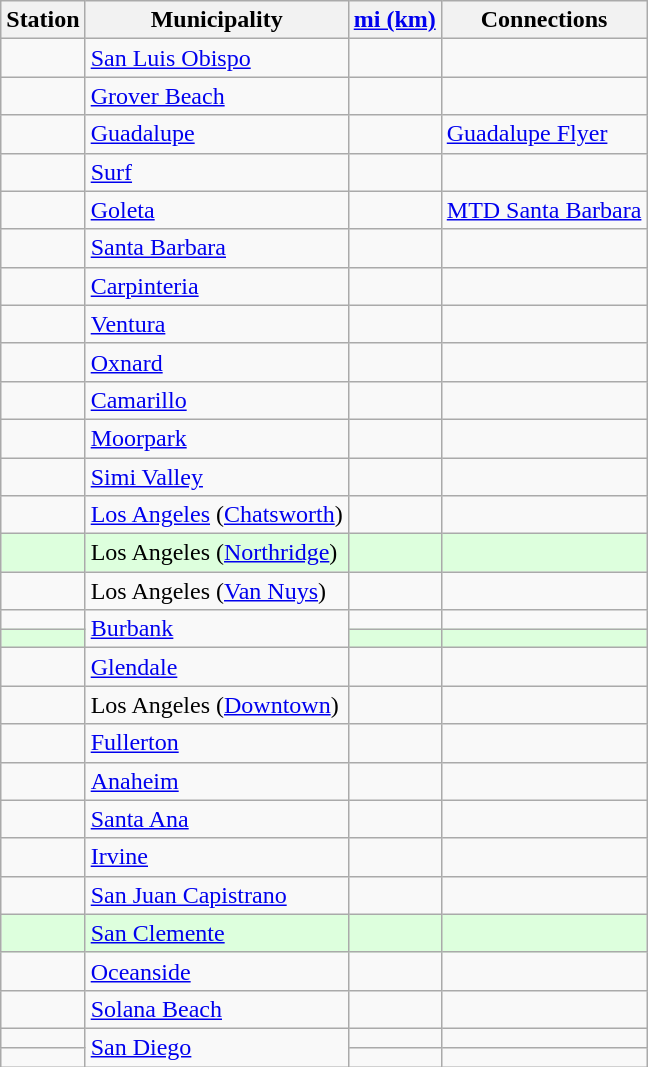<table class="wikitable sticky-header">
<tr>
<th>Station</th>
<th>Municipality</th>
<th><a href='#'>mi (km)</a></th>
<th>Connections</th>
</tr>
<tr>
<td></td>
<td><a href='#'>San Luis Obispo</a></td>
<td></td>
<td></td>
</tr>
<tr>
<td></td>
<td><a href='#'>Grover Beach</a></td>
<td></td>
<td></td>
</tr>
<tr>
<td></td>
<td><a href='#'>Guadalupe</a></td>
<td></td>
<td> <a href='#'>Guadalupe Flyer</a></td>
</tr>
<tr>
<td></td>
<td><a href='#'>Surf</a></td>
<td></td>
<td></td>
</tr>
<tr>
<td></td>
<td><a href='#'>Goleta</a></td>
<td></td>
<td> <a href='#'>MTD Santa Barbara</a></td>
</tr>
<tr>
<td></td>
<td><a href='#'>Santa Barbara</a></td>
<td></td>
<td></td>
</tr>
<tr>
<td></td>
<td><a href='#'>Carpinteria</a></td>
<td></td>
<td></td>
</tr>
<tr>
<td></td>
<td><a href='#'>Ventura</a></td>
<td></td>
<td></td>
</tr>
<tr>
<td></td>
<td><a href='#'>Oxnard</a></td>
<td></td>
<td></td>
</tr>
<tr>
<td></td>
<td><a href='#'>Camarillo</a></td>
<td></td>
<td></td>
</tr>
<tr>
<td></td>
<td><a href='#'>Moorpark</a></td>
<td></td>
<td></td>
</tr>
<tr>
<td></td>
<td><a href='#'>Simi Valley</a></td>
<td></td>
<td></td>
</tr>
<tr>
<td></td>
<td><a href='#'>Los Angeles</a> (<a href='#'>Chatsworth</a>)</td>
<td></td>
<td></td>
</tr>
<tr bgcolor="ddffdd">
<td></td>
<td>Los Angeles (<a href='#'>Northridge</a>)</td>
<td></td>
<td></td>
</tr>
<tr>
<td></td>
<td>Los Angeles (<a href='#'>Van Nuys</a>)</td>
<td></td>
<td></td>
</tr>
<tr>
<td></td>
<td rowspan="2"><a href='#'>Burbank</a></td>
<td></td>
<td></td>
</tr>
<tr bgcolor="ddffdd">
<td></td>
<td></td>
<td></td>
</tr>
<tr>
<td></td>
<td><a href='#'>Glendale</a></td>
<td></td>
<td></td>
</tr>
<tr>
<td></td>
<td>Los Angeles (<a href='#'>Downtown</a>)</td>
<td></td>
<td></td>
</tr>
<tr>
<td></td>
<td><a href='#'>Fullerton</a></td>
<td></td>
<td></td>
</tr>
<tr>
<td></td>
<td><a href='#'>Anaheim</a></td>
<td></td>
<td></td>
</tr>
<tr>
<td></td>
<td><a href='#'>Santa Ana</a></td>
<td></td>
<td></td>
</tr>
<tr>
<td></td>
<td><a href='#'>Irvine</a></td>
<td></td>
<td></td>
</tr>
<tr>
<td></td>
<td><a href='#'>San Juan Capistrano</a></td>
<td></td>
<td></td>
</tr>
<tr bgcolor="ddffdd">
<td></td>
<td><a href='#'>San Clemente</a></td>
<td></td>
<td></td>
</tr>
<tr>
<td></td>
<td><a href='#'>Oceanside</a></td>
<td></td>
<td></td>
</tr>
<tr>
<td></td>
<td><a href='#'>Solana Beach</a></td>
<td></td>
<td></td>
</tr>
<tr>
<td></td>
<td rowspan="2"><a href='#'>San Diego</a></td>
<td></td>
<td></td>
</tr>
<tr>
<td></td>
<td></td>
<td></td>
</tr>
</table>
